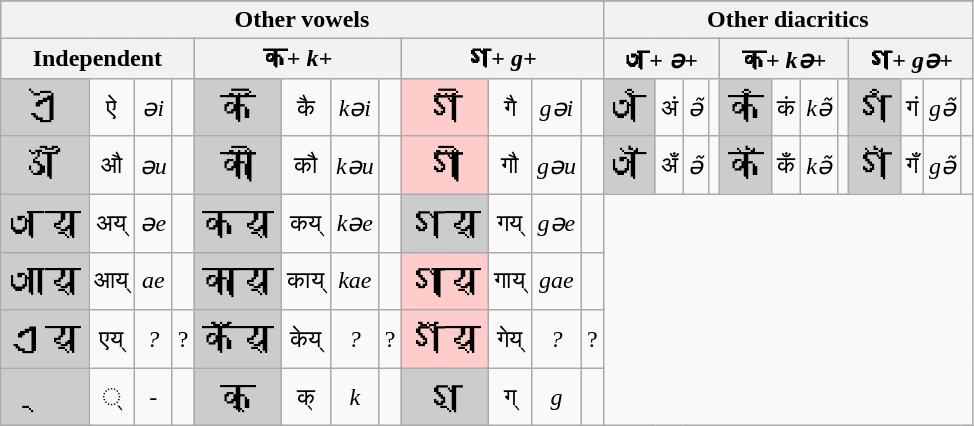<table class="wikitable" style="text-align:center">
<tr align="center">
</tr>
<tr bgcolor="#CCCCCC">
<th colspan="12">Other vowels</th>
<th colspan="12">Other diacritics</th>
</tr>
<tr bgcolor="#CCCCCC">
<th colspan="4">Independent</th>
<th colspan="4">𑐎+ <em>k+</em></th>
<th colspan="4">𑐐+ <em>g+</em></th>
<th colspan="4">𑐀+ <em>ə+</em></th>
<th colspan="4">𑐎+ <em>kə+</em></th>
<th colspan="4">𑐐+ <em>gə+</em></th>
</tr>
<tr>
<td bgcolor="#CCCCCC" style="font-size:24px">𑐋</td>
<td>ऐ</td>
<td><em>əi</em></td>
<td></td>
<td bgcolor="#CCCCCC" style="font-size:24px">𑐎𑐿</td>
<td>कै</td>
<td><em>kəi</em></td>
<td></td>
<td bgcolor="#FFCCCC" style="font-size:24px">𑐐𑐿</td>
<td>गै</td>
<td><em>gəi</em></td>
<td></td>
<td bgcolor="#CCCCCC" style="font-size:24px">𑐀𑑄</td>
<td>अं</td>
<td><em>ə̃</em></td>
<td></td>
<td bgcolor="#CCCCCC" style="font-size:24px">𑐎𑑄</td>
<td>कं</td>
<td><em>kə̃</em></td>
<td></td>
<td bgcolor="#CCCCCC" style="font-size:24px">𑐐𑑄</td>
<td>गं</td>
<td><em>gə̃</em></td>
<td></td>
</tr>
<tr>
<td bgcolor="#CCCCCC" style="font-size:24px">𑐍</td>
<td>औ</td>
<td><em>əu</em></td>
<td></td>
<td bgcolor="#CCCCCC" style="font-size:24px">𑐎𑑁</td>
<td>कौ</td>
<td><em>kəu</em></td>
<td></td>
<td bgcolor="#FFCCCC" style="font-size:24px">𑐐𑑁</td>
<td>गौ</td>
<td><em>gəu</em></td>
<td></td>
<td bgcolor="#CCCCCC" style="font-size:24px">𑐀𑑃</td>
<td>अँ</td>
<td><em>ə̃</em></td>
<td></td>
<td bgcolor="#CCCCCC" style="font-size:24px">𑐎𑑃</td>
<td>कँ</td>
<td><em>kə̃</em></td>
<td></td>
<td bgcolor="#CCCCCC" style="font-size:24px">𑐐𑑃</td>
<td>गँ</td>
<td><em>gə̃</em></td>
<td></td>
</tr>
<tr>
<td bgcolor="#CCCCCC" style="font-size:24px">𑐀𑐫𑑂</td>
<td>अय्‌</td>
<td><em>əe</em></td>
<td></td>
<td bgcolor="#CCCCCC" style="font-size:24px">𑐎𑐫𑑂</td>
<td>कय्‌</td>
<td><em>kəe</em></td>
<td></td>
<td bgcolor="#CCCCCC" style="font-size:24px">𑐐𑐫𑑂</td>
<td>गय्‌</td>
<td><em>gəe</em></td>
<td></td>
<td colspan="12" rowspan="4"></td>
</tr>
<tr>
<td bgcolor="#CCCCCC" style="font-size:24px">𑐁𑐫𑑂</td>
<td>आय्‌</td>
<td><em>ae</em></td>
<td></td>
<td bgcolor="#CCCCCC" style="font-size:24px">𑐎𑐵𑐫𑑂</td>
<td>काय्‌</td>
<td><em>kae</em></td>
<td></td>
<td bgcolor="#FFCCCC" style="font-size:24px">𑐐𑐵𑐫𑑂</td>
<td>गाय्‌</td>
<td><em>gae</em></td>
<td></td>
</tr>
<tr>
<td bgcolor="#CCCCCC" style="font-size:24px">𑐊𑐫𑑂</td>
<td>एय्‌</td>
<td><em>?</em></td>
<td>?</td>
<td bgcolor="#CCCCCC" style="font-size:24px">𑐎𑐾𑐫𑑂</td>
<td>केय्‌</td>
<td><em>?</em></td>
<td>?</td>
<td bgcolor="#FFCCCC" style="font-size:24px">𑐐𑐾𑐫𑑂</td>
<td>गेय्‌</td>
<td><em>?</em></td>
<td>?</td>
</tr>
<tr>
<td bgcolor="#CCCCCC" style="font-size:24px">𑑂</td>
<td>्</td>
<td><em>-</em></td>
<td></td>
<td bgcolor="#CCCCCC" style="font-size:24px">𑐎𑑂</td>
<td>क्</td>
<td><em>k</em></td>
<td></td>
<td bgcolor="#CCCCCC" style="font-size:24px">𑐐𑑂</td>
<td>ग्</td>
<td><em>g</em></td>
<td></td>
</tr>
</table>
